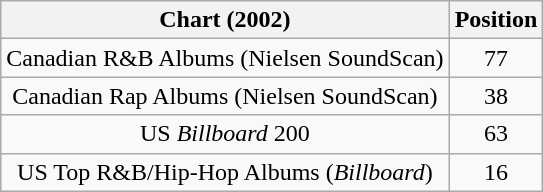<table class="wikitable sortable plainrowheaders" style="text-align:center;">
<tr>
<th scope="col">Chart (2002)</th>
<th scope="col">Position</th>
</tr>
<tr>
<td>Canadian R&B Albums (Nielsen SoundScan)</td>
<td style="text-align:center;">77</td>
</tr>
<tr>
<td>Canadian Rap Albums (Nielsen SoundScan)</td>
<td style="text-align:center;">38</td>
</tr>
<tr>
<td>US <em>Billboard</em> 200</td>
<td style="text-align:center;">63</td>
</tr>
<tr>
<td>US Top R&B/Hip-Hop Albums (<em>Billboard</em>)</td>
<td style="text-align:center;">16</td>
</tr>
</table>
